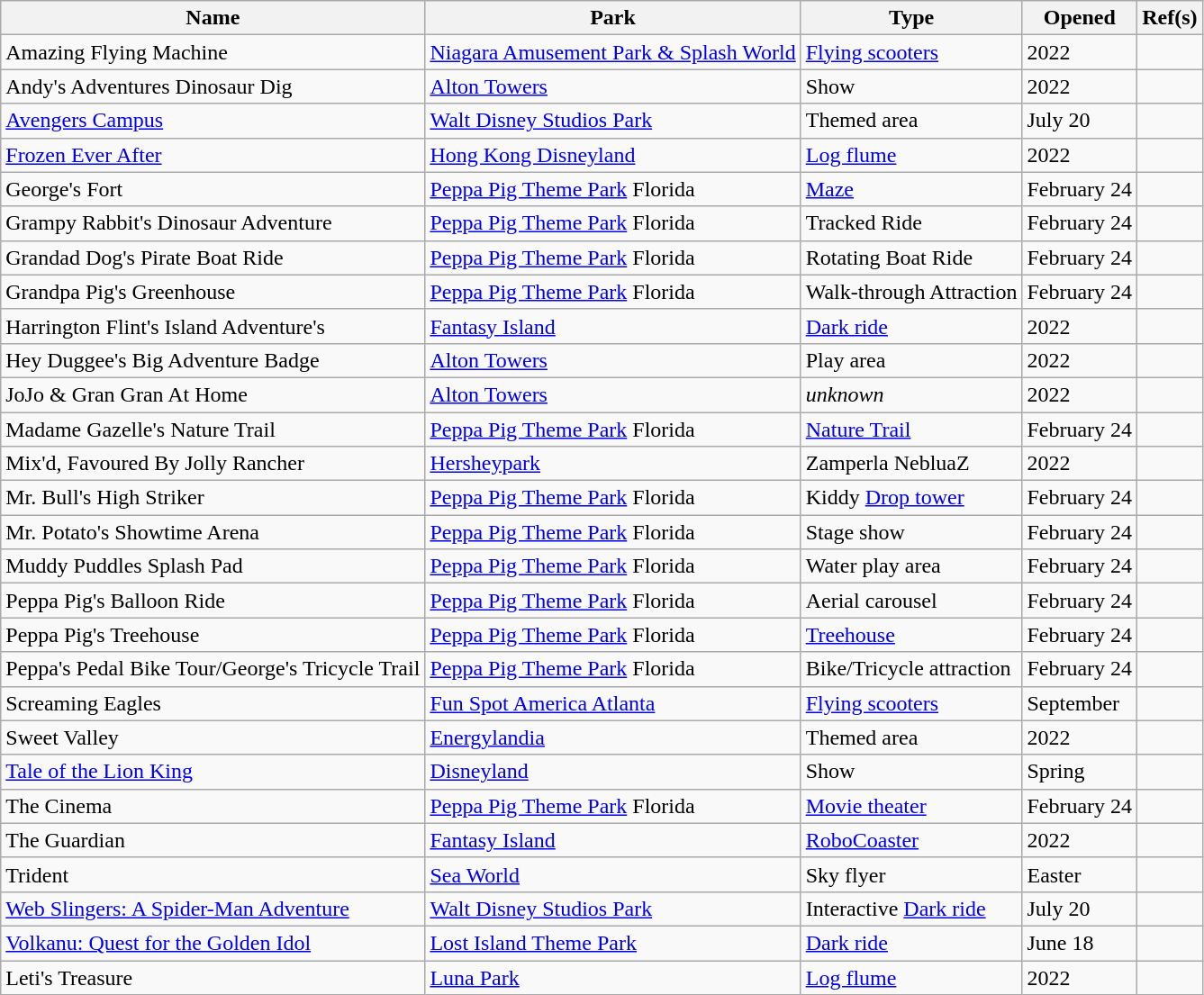<table class="wikitable sortable">
<tr>
<th>Name</th>
<th>Park</th>
<th>Type</th>
<th>Opened</th>
<th class="unsortable">Ref(s)</th>
</tr>
<tr>
<td>Amazing Flying Machine</td>
<td><a href='#'>Niagara Amusement Park & Splash World</a></td>
<td><a href='#'>Flying scooters</a></td>
<td>2022</td>
<td></td>
</tr>
<tr>
<td>Andy's Adventures Dinosaur Dig</td>
<td><a href='#'>Alton Towers</a></td>
<td>Show</td>
<td>2022</td>
<td></td>
</tr>
<tr>
<td><a href='#'>Avengers Campus</a></td>
<td><a href='#'>Walt Disney Studios Park</a></td>
<td>Themed area</td>
<td>July 20</td>
<td></td>
</tr>
<tr>
<td><a href='#'>Frozen Ever After</a></td>
<td><a href='#'>Hong Kong Disneyland</a></td>
<td><a href='#'>Log flume</a></td>
<td>2022</td>
<td></td>
</tr>
<tr>
<td>George's Fort</td>
<td><a href='#'>Peppa Pig Theme Park</a> Florida</td>
<td><a href='#'>Maze</a></td>
<td>February 24</td>
<td></td>
</tr>
<tr>
<td>Grampy Rabbit's Dinosaur Adventure</td>
<td><a href='#'>Peppa Pig Theme Park</a> Florida</td>
<td>Tracked Ride</td>
<td>February 24</td>
<td></td>
</tr>
<tr>
<td>Grandad Dog's Pirate Boat Ride</td>
<td><a href='#'>Peppa Pig Theme Park</a> Florida</td>
<td>Rotating Boat Ride</td>
<td>February 24</td>
<td></td>
</tr>
<tr>
<td>Grandpa Pig's Greenhouse</td>
<td><a href='#'>Peppa Pig Theme Park</a> Florida</td>
<td>Walk-through Attraction</td>
<td>February 24</td>
<td></td>
</tr>
<tr>
<td>Harrington Flint's Island Adventure's</td>
<td><a href='#'>Fantasy Island</a></td>
<td><a href='#'>Dark ride</a></td>
<td>2022</td>
<td></td>
</tr>
<tr>
<td>Hey Duggee's Big Adventure Badge</td>
<td><a href='#'>Alton Towers</a></td>
<td>Play area</td>
<td>2022</td>
<td></td>
</tr>
<tr>
<td>JoJo & Gran Gran At Home</td>
<td><a href='#'>Alton Towers</a></td>
<td><em>unknown</em></td>
<td>2022</td>
<td></td>
</tr>
<tr>
<td>Madame Gazelle's Nature Trail</td>
<td><a href='#'>Peppa Pig Theme Park</a> Florida</td>
<td><a href='#'>Nature Trail</a></td>
<td>February 24</td>
<td></td>
</tr>
<tr>
<td>Mix'd, Favoured By Jolly Rancher</td>
<td><a href='#'>Hersheypark</a></td>
<td>Zamperla NebluaZ</td>
<td>2022</td>
<td></td>
</tr>
<tr>
<td>Mr. Bull's High Striker</td>
<td><a href='#'>Peppa Pig Theme Park</a> Florida</td>
<td>Kiddy <a href='#'>Drop tower</a></td>
<td>February 24</td>
<td></td>
</tr>
<tr>
<td>Mr. Potato's Showtime Arena</td>
<td><a href='#'>Peppa Pig Theme Park</a> Florida</td>
<td>Stage show</td>
<td>February 24</td>
<td></td>
</tr>
<tr>
<td>Muddy Puddles Splash Pad</td>
<td><a href='#'>Peppa Pig Theme Park</a> Florida</td>
<td>Water play area</td>
<td>February 24</td>
<td></td>
</tr>
<tr>
<td>Peppa Pig's Balloon Ride</td>
<td><a href='#'>Peppa Pig Theme Park</a> Florida</td>
<td>Aerial carousel</td>
<td>February 24</td>
<td></td>
</tr>
<tr>
<td>Peppa Pig's Treehouse</td>
<td><a href='#'>Peppa Pig Theme Park</a> Florida</td>
<td><a href='#'>Treehouse</a></td>
<td>February 24</td>
<td></td>
</tr>
<tr>
<td>Peppa's Pedal Bike Tour/George's Tricycle Trail</td>
<td><a href='#'>Peppa Pig Theme Park</a> Florida</td>
<td>Bike/Tricycle attraction</td>
<td>February 24</td>
<td></td>
</tr>
<tr>
<td>Screaming Eagles</td>
<td><a href='#'>Fun Spot America Atlanta</a></td>
<td><a href='#'>Flying scooters</a></td>
<td>September</td>
<td></td>
</tr>
<tr>
<td>Sweet Valley</td>
<td><a href='#'>Energylandia</a></td>
<td>Themed area</td>
<td>2022</td>
<td></td>
</tr>
<tr>
<td><a href='#'>Tale of the Lion King</a></td>
<td><a href='#'>Disneyland</a></td>
<td>Show</td>
<td>Spring</td>
<td></td>
</tr>
<tr>
<td>The Cinema</td>
<td><a href='#'>Peppa Pig Theme Park</a> Florida</td>
<td><a href='#'>Movie theater</a></td>
<td>February 24</td>
<td></td>
</tr>
<tr>
<td>The Guardian</td>
<td><a href='#'>Fantasy Island</a></td>
<td><a href='#'>RoboCoaster</a></td>
<td>2022</td>
<td></td>
</tr>
<tr>
<td>Trident</td>
<td><a href='#'>Sea World</a></td>
<td>Sky flyer</td>
<td>Easter</td>
<td></td>
</tr>
<tr>
<td><a href='#'>Web Slingers: A Spider-Man Adventure</a></td>
<td><a href='#'>Walt Disney Studios Park</a></td>
<td>Interactive <a href='#'>Dark ride</a></td>
<td>July 20</td>
<td></td>
</tr>
<tr>
<td><a href='#'>Volkanu: Quest for the Golden Idol</a></td>
<td><a href='#'>Lost Island Theme Park</a></td>
<td><a href='#'>Dark ride</a></td>
<td>June 18</td>
<td></td>
</tr>
<tr>
<td>Leti's Treasure</td>
<td><a href='#'>Luna Park</a></td>
<td><a href='#'>Log flume</a></td>
<td>2022</td>
<td></td>
</tr>
</table>
